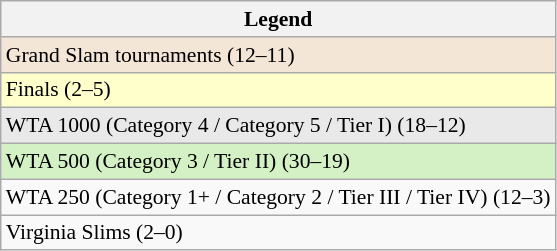<table class=wikitable style=font-size:90%>
<tr>
<th>Legend</th>
</tr>
<tr>
<td bgcolor=#F3E6D7>Grand Slam tournaments (12–11)</td>
</tr>
<tr>
<td bgcolor=#ffffcc>Finals (2–5)</td>
</tr>
<tr>
<td bgcolor="#e9e9e9">WTA 1000 (Category 4 / Category 5 / Tier I) (18–12)</td>
</tr>
<tr>
<td bgcolor="#d4f1c5">WTA 500 (Category 3 / Tier II) (30–19)</td>
</tr>
<tr>
<td>WTA 250 (Category 1+ / Category 2 / Tier III / Tier IV) (12–3)</td>
</tr>
<tr>
<td>Virginia Slims (2–0)</td>
</tr>
</table>
